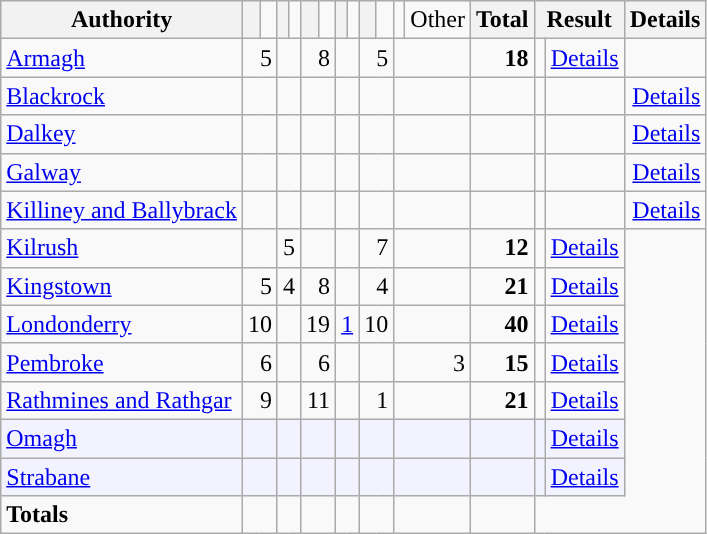<table class="wikitable" style="text-align:right; padding-left:1em">
<tr>
<th align="left">Authority</th>
<th style="background-color: "></th>
<td><a href='#'></a></td>
<th style="background-color: "></th>
<td><a href='#'></a></td>
<th style="background-color: "></th>
<td><a href='#'></a></td>
<th style="background-color: "></th>
<td><a href='#'></a></td>
<th style="background-color: "></th>
<td><a href='#'></a></td>
<td></td>
<td>Other</td>
<th align="left">Total</th>
<th colspan=2>Result</th>
<th>Details</th>
</tr>
<tr>
<td align=left><a href='#'>Armagh</a></td>
<td colspan=2>5</td>
<td colspan=2></td>
<td colspan=2>8</td>
<td colspan=2></td>
<td colspan=2>5</td>
<td colspan=2></td>
<td><strong>18</strong></td>
<td></td>
<td><a href='#'>Details</a></td>
</tr>
<tr>
<td align=left><a href='#'>Blackrock</a></td>
<td colspan=2></td>
<td colspan=2></td>
<td colspan=2></td>
<td colspan=2></td>
<td colspan=2></td>
<td colspan=2></td>
<td></td>
<td></td>
<td></td>
<td><a href='#'>Details</a></td>
</tr>
<tr>
<td align=left><a href='#'>Dalkey</a></td>
<td colspan=2></td>
<td colspan=2></td>
<td colspan=2></td>
<td colspan=2></td>
<td colspan=2></td>
<td colspan=2></td>
<td></td>
<td></td>
<td></td>
<td><a href='#'>Details</a></td>
</tr>
<tr>
<td align=left><a href='#'>Galway</a></td>
<td colspan=2></td>
<td colspan=2></td>
<td colspan=2></td>
<td colspan=2></td>
<td colspan=2></td>
<td colspan=2></td>
<td></td>
<td></td>
<td></td>
<td><a href='#'>Details</a></td>
</tr>
<tr>
<td align=left><a href='#'>Killiney and Ballybrack</a></td>
<td colspan=2></td>
<td colspan=2></td>
<td colspan=2></td>
<td colspan=2></td>
<td colspan=2></td>
<td colspan=2></td>
<td></td>
<td></td>
<td></td>
<td><a href='#'>Details</a></td>
</tr>
<tr>
<td align=left><a href='#'>Kilrush</a></td>
<td colspan=2></td>
<td colspan=2>5</td>
<td colspan=2></td>
<td colspan=2></td>
<td colspan=2>7</td>
<td colspan=2></td>
<td><strong>12</strong></td>
<td></td>
<td><a href='#'>Details</a></td>
</tr>
<tr>
<td align=left><a href='#'>Kingstown</a></td>
<td colspan=2>5</td>
<td colspan=2>4</td>
<td colspan=2>8</td>
<td colspan=2></td>
<td colspan=2>4</td>
<td colspan=2></td>
<td><strong>21</strong></td>
<td></td>
<td><a href='#'>Details</a></td>
</tr>
<tr>
<td align=left><a href='#'>Londonderry</a></td>
<td colspan=2>10</td>
<td colspan=2></td>
<td colspan=2>19</td>
<td colspan=2><a href='#'>1</a></td>
<td colspan=2>10</td>
<td colspan=2></td>
<td><strong>40</strong></td>
<td></td>
<td><a href='#'>Details</a></td>
</tr>
<tr>
<td align=left><a href='#'>Pembroke</a></td>
<td colspan=2>6</td>
<td colspan=2></td>
<td colspan=2>6</td>
<td colspan=2></td>
<td colspan=2></td>
<td colspan=2>3</td>
<td><strong>15</strong></td>
<td></td>
<td><a href='#'>Details</a></td>
</tr>
<tr>
<td align=left><a href='#'>Rathmines and Rathgar</a></td>
<td colspan=2>9</td>
<td colspan=2></td>
<td colspan=2>11</td>
<td colspan=2></td>
<td colspan=2>1</td>
<td colspan=2></td>
<td><strong>21</strong></td>
<td></td>
<td><a href='#'>Details</a></td>
</tr>
<tr bgcolor=F3F3FF>
<td align=left><a href='#'>Omagh</a></td>
<td colspan=2></td>
<td colspan=2></td>
<td colspan=2></td>
<td colspan=2></td>
<td colspan=2></td>
<td colspan=2></td>
<td></td>
<td></td>
<td><a href='#'>Details</a></td>
</tr>
<tr bgcolor=F3F3FF>
<td align=left><a href='#'>Strabane</a></td>
<td colspan=2></td>
<td colspan=2></td>
<td colspan=2></td>
<td colspan=2></td>
<td colspan=2></td>
<td colspan=2></td>
<td></td>
<td></td>
<td><a href='#'>Details</a></td>
</tr>
<tr>
<td align=left><strong>Totals</strong></td>
<td colspan=2></td>
<td colspan=2></td>
<td colspan=2></td>
<td colspan=2></td>
<td colspan=2></td>
<td colspan=2></td>
<td></td>
</tr>
</table>
